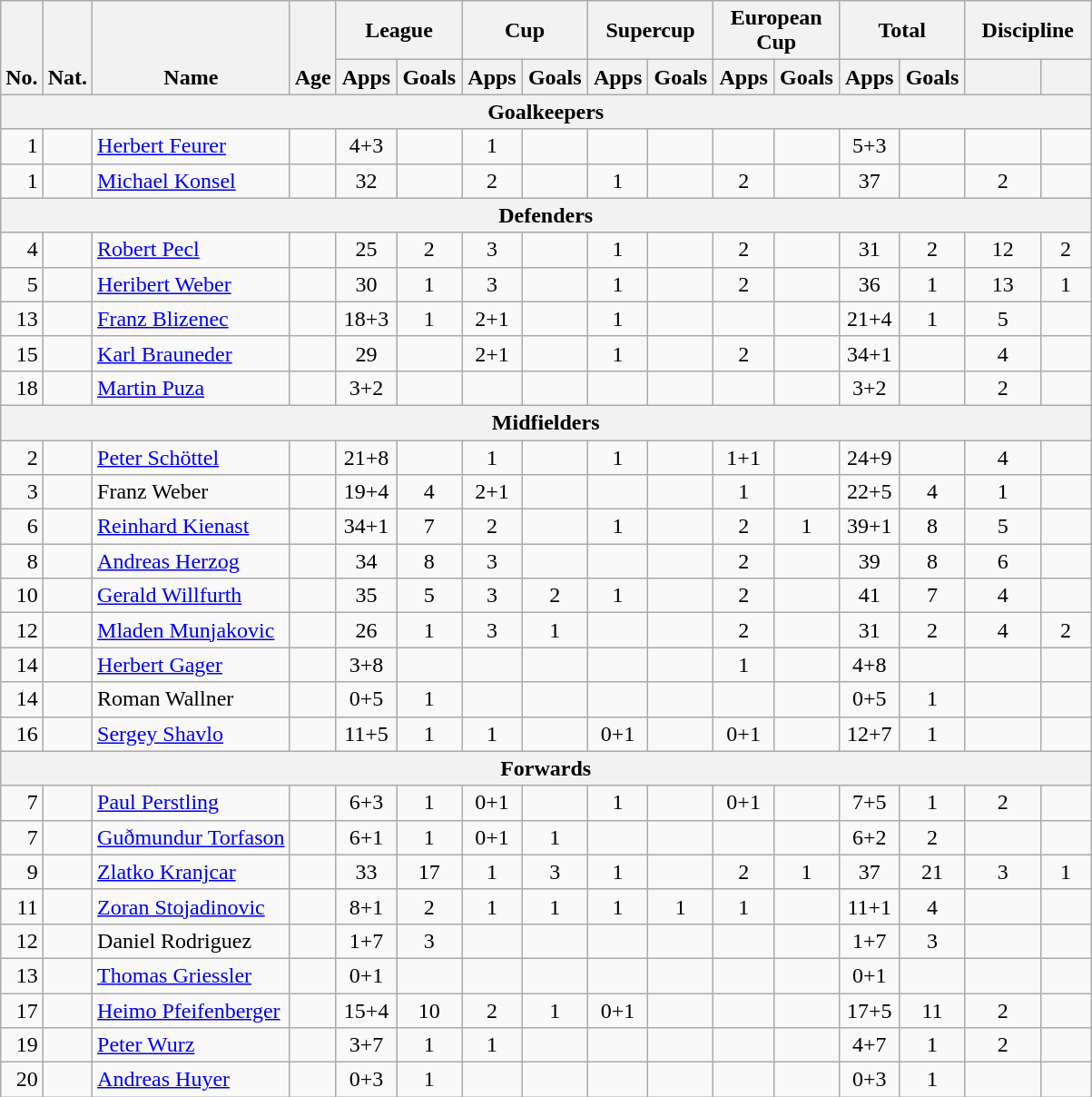<table class="wikitable" style="text-align:center">
<tr>
<th rowspan="2" valign="bottom">No.</th>
<th rowspan="2" valign="bottom">Nat.</th>
<th rowspan="2" valign="bottom">Name</th>
<th rowspan="2" valign="bottom">Age</th>
<th colspan="2" width="85">League</th>
<th colspan="2" width="85">Cup</th>
<th colspan="2" width="85">Supercup</th>
<th colspan="2" width="85">European Cup</th>
<th colspan="2" width="85">Total</th>
<th colspan="2" width="85">Discipline</th>
</tr>
<tr>
<th>Apps</th>
<th>Goals</th>
<th>Apps</th>
<th>Goals</th>
<th>Apps</th>
<th>Goals</th>
<th>Apps</th>
<th>Goals</th>
<th>Apps</th>
<th>Goals</th>
<th></th>
<th></th>
</tr>
<tr>
<th colspan=20>Goalkeepers</th>
</tr>
<tr>
<td align="right">1</td>
<td></td>
<td align="left"><a href='#'>Herbert Feurer</a></td>
<td></td>
<td>4+3</td>
<td></td>
<td>1</td>
<td></td>
<td></td>
<td></td>
<td></td>
<td></td>
<td>5+3</td>
<td></td>
<td></td>
<td></td>
</tr>
<tr>
<td align="right">1</td>
<td></td>
<td align="left"><a href='#'>Michael Konsel</a></td>
<td></td>
<td>32</td>
<td></td>
<td>2</td>
<td></td>
<td>1</td>
<td></td>
<td>2</td>
<td></td>
<td>37</td>
<td></td>
<td>2</td>
<td></td>
</tr>
<tr>
<th colspan=20>Defenders</th>
</tr>
<tr>
<td align="right">4</td>
<td></td>
<td align="left"><a href='#'>Robert Pecl</a></td>
<td></td>
<td>25</td>
<td>2</td>
<td>3</td>
<td></td>
<td>1</td>
<td></td>
<td>2</td>
<td></td>
<td>31</td>
<td>2</td>
<td>12</td>
<td>2</td>
</tr>
<tr>
<td align="right">5</td>
<td></td>
<td align="left"><a href='#'>Heribert Weber</a></td>
<td></td>
<td>30</td>
<td>1</td>
<td>3</td>
<td></td>
<td>1</td>
<td></td>
<td>2</td>
<td></td>
<td>36</td>
<td>1</td>
<td>13</td>
<td>1</td>
</tr>
<tr>
<td align="right">13</td>
<td></td>
<td align="left"><a href='#'>Franz Blizenec</a></td>
<td></td>
<td>18+3</td>
<td>1</td>
<td>2+1</td>
<td></td>
<td>1</td>
<td></td>
<td></td>
<td></td>
<td>21+4</td>
<td>1</td>
<td>5</td>
<td></td>
</tr>
<tr>
<td align="right">15</td>
<td></td>
<td align="left"><a href='#'>Karl Brauneder</a></td>
<td></td>
<td>29</td>
<td></td>
<td>2+1</td>
<td></td>
<td>1</td>
<td></td>
<td>2</td>
<td></td>
<td>34+1</td>
<td></td>
<td>4</td>
<td></td>
</tr>
<tr>
<td align="right">18</td>
<td></td>
<td align="left"><a href='#'>Martin Puza</a></td>
<td></td>
<td>3+2</td>
<td></td>
<td></td>
<td></td>
<td></td>
<td></td>
<td></td>
<td></td>
<td>3+2</td>
<td></td>
<td>2</td>
<td></td>
</tr>
<tr>
<th colspan=20>Midfielders</th>
</tr>
<tr>
<td align="right">2</td>
<td></td>
<td align="left"><a href='#'>Peter Schöttel</a></td>
<td></td>
<td>21+8</td>
<td></td>
<td>1</td>
<td></td>
<td>1</td>
<td></td>
<td>1+1</td>
<td></td>
<td>24+9</td>
<td></td>
<td>4</td>
<td></td>
</tr>
<tr>
<td align="right">3</td>
<td></td>
<td align="left">Franz Weber</td>
<td></td>
<td>19+4</td>
<td>4</td>
<td>2+1</td>
<td></td>
<td></td>
<td></td>
<td>1</td>
<td></td>
<td>22+5</td>
<td>4</td>
<td>1</td>
<td></td>
</tr>
<tr>
<td align="right">6</td>
<td></td>
<td align="left"><a href='#'>Reinhard Kienast</a></td>
<td></td>
<td>34+1</td>
<td>7</td>
<td>2</td>
<td></td>
<td>1</td>
<td></td>
<td>2</td>
<td>1</td>
<td>39+1</td>
<td>8</td>
<td>5</td>
<td></td>
</tr>
<tr>
<td align="right">8</td>
<td></td>
<td align="left"><a href='#'>Andreas Herzog</a></td>
<td></td>
<td>34</td>
<td>8</td>
<td>3</td>
<td></td>
<td></td>
<td></td>
<td>2</td>
<td></td>
<td>39</td>
<td>8</td>
<td>6</td>
<td></td>
</tr>
<tr>
<td align="right">10</td>
<td></td>
<td align="left"><a href='#'>Gerald Willfurth</a></td>
<td></td>
<td>35</td>
<td>5</td>
<td>3</td>
<td>2</td>
<td>1</td>
<td></td>
<td>2</td>
<td></td>
<td>41</td>
<td>7</td>
<td>4</td>
<td></td>
</tr>
<tr>
<td align="right">12</td>
<td></td>
<td align="left"><a href='#'>Mladen Munjakovic</a></td>
<td></td>
<td>26</td>
<td>1</td>
<td>3</td>
<td>1</td>
<td></td>
<td></td>
<td>2</td>
<td></td>
<td>31</td>
<td>2</td>
<td>4</td>
<td>2</td>
</tr>
<tr>
<td align="right">14</td>
<td></td>
<td align="left"><a href='#'>Herbert Gager</a></td>
<td></td>
<td>3+8</td>
<td></td>
<td></td>
<td></td>
<td></td>
<td></td>
<td>1</td>
<td></td>
<td>4+8</td>
<td></td>
<td></td>
<td></td>
</tr>
<tr>
<td align="right">14</td>
<td></td>
<td align="left">Roman Wallner</td>
<td></td>
<td>0+5</td>
<td>1</td>
<td></td>
<td></td>
<td></td>
<td></td>
<td></td>
<td></td>
<td>0+5</td>
<td>1</td>
<td></td>
<td></td>
</tr>
<tr>
<td align="right">16</td>
<td></td>
<td align="left"><a href='#'>Sergey Shavlo</a></td>
<td></td>
<td>11+5</td>
<td>1</td>
<td>1</td>
<td></td>
<td>0+1</td>
<td></td>
<td>0+1</td>
<td></td>
<td>12+7</td>
<td>1</td>
<td></td>
<td></td>
</tr>
<tr>
<th colspan=20>Forwards</th>
</tr>
<tr>
<td align="right">7</td>
<td></td>
<td align="left"><a href='#'>Paul Perstling</a></td>
<td></td>
<td>6+3</td>
<td>1</td>
<td>0+1</td>
<td></td>
<td>1</td>
<td></td>
<td>0+1</td>
<td></td>
<td>7+5</td>
<td>1</td>
<td>2</td>
<td></td>
</tr>
<tr>
<td align="right">7</td>
<td></td>
<td align="left"><a href='#'>Guðmundur Torfason</a></td>
<td></td>
<td>6+1</td>
<td>1</td>
<td>0+1</td>
<td>1</td>
<td></td>
<td></td>
<td></td>
<td></td>
<td>6+2</td>
<td>2</td>
<td></td>
<td></td>
</tr>
<tr>
<td align="right">9</td>
<td></td>
<td align="left"><a href='#'>Zlatko Kranjcar</a></td>
<td></td>
<td>33</td>
<td>17</td>
<td>1</td>
<td>3</td>
<td>1</td>
<td></td>
<td>2</td>
<td>1</td>
<td>37</td>
<td>21</td>
<td>3</td>
<td>1</td>
</tr>
<tr>
<td align="right">11</td>
<td></td>
<td align="left"><a href='#'>Zoran Stojadinovic</a></td>
<td></td>
<td>8+1</td>
<td>2</td>
<td>1</td>
<td>1</td>
<td>1</td>
<td>1</td>
<td>1</td>
<td></td>
<td>11+1</td>
<td>4</td>
<td></td>
<td></td>
</tr>
<tr>
<td align="right">12</td>
<td></td>
<td align="left">Daniel Rodriguez</td>
<td></td>
<td>1+7</td>
<td>3</td>
<td></td>
<td></td>
<td></td>
<td></td>
<td></td>
<td></td>
<td>1+7</td>
<td>3</td>
<td></td>
<td></td>
</tr>
<tr>
<td align="right">13</td>
<td></td>
<td align="left"><a href='#'>Thomas Griessler</a></td>
<td></td>
<td>0+1</td>
<td></td>
<td></td>
<td></td>
<td></td>
<td></td>
<td></td>
<td></td>
<td>0+1</td>
<td></td>
<td></td>
<td></td>
</tr>
<tr>
<td align="right">17</td>
<td></td>
<td align="left"><a href='#'>Heimo Pfeifenberger</a></td>
<td></td>
<td>15+4</td>
<td>10</td>
<td>2</td>
<td>1</td>
<td>0+1</td>
<td></td>
<td></td>
<td></td>
<td>17+5</td>
<td>11</td>
<td>2</td>
<td></td>
</tr>
<tr>
<td align="right">19</td>
<td></td>
<td align="left"><a href='#'>Peter Wurz</a></td>
<td></td>
<td>3+7</td>
<td>1</td>
<td>1</td>
<td></td>
<td></td>
<td></td>
<td></td>
<td></td>
<td>4+7</td>
<td>1</td>
<td>2</td>
<td></td>
</tr>
<tr>
<td align="right">20</td>
<td></td>
<td align="left"><a href='#'>Andreas Huyer</a></td>
<td></td>
<td>0+3</td>
<td>1</td>
<td></td>
<td></td>
<td></td>
<td></td>
<td></td>
<td></td>
<td>0+3</td>
<td>1</td>
<td></td>
<td></td>
</tr>
</table>
